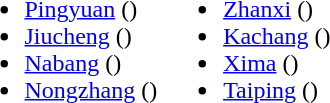<table>
<tr>
<td valign="top"><br><ul><li><a href='#'>Pingyuan</a> ()</li><li><a href='#'>Jiucheng</a> ()</li><li><a href='#'>Nabang</a> ()</li><li><a href='#'>Nongzhang</a> ()</li></ul></td>
<td valign="top"><br><ul><li><a href='#'>Zhanxi</a> ()</li><li><a href='#'>Kachang</a> ()</li><li><a href='#'>Xima</a> ()</li><li><a href='#'>Taiping</a> ()</li></ul></td>
</tr>
</table>
